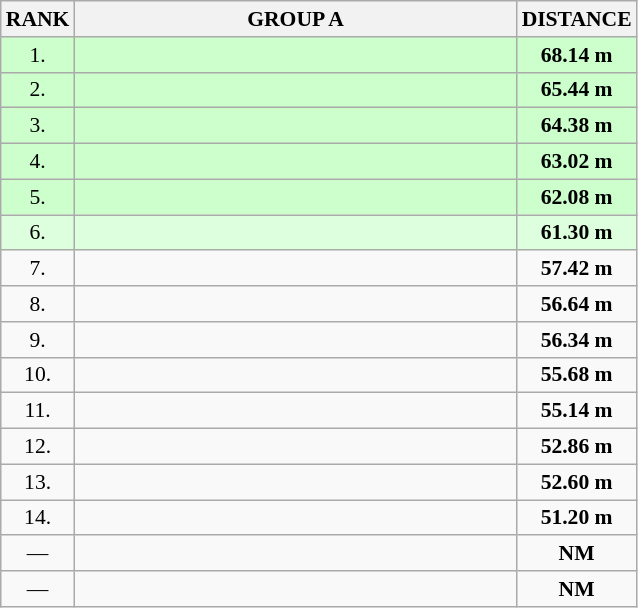<table class="wikitable" style="border-collapse: collapse; font-size: 90%;">
<tr>
<th>RANK</th>
<th style="width: 20em">GROUP A</th>
<th style="width: 5em">DISTANCE</th>
</tr>
<tr style="background:#ccffcc;">
<td align="center">1.</td>
<td></td>
<td align="center"><strong>68.14 m</strong></td>
</tr>
<tr style="background:#ccffcc;">
<td align="center">2.</td>
<td></td>
<td align="center"><strong>65.44 m</strong></td>
</tr>
<tr style="background:#ccffcc;">
<td align="center">3.</td>
<td></td>
<td align="center"><strong>64.38 m</strong></td>
</tr>
<tr style="background:#ccffcc;">
<td align="center">4.</td>
<td></td>
<td align="center"><strong>63.02 m</strong></td>
</tr>
<tr style="background:#ccffcc;">
<td align="center">5.</td>
<td></td>
<td align="center"><strong>62.08 m</strong></td>
</tr>
<tr style="background:#ddffdd;">
<td align="center">6.</td>
<td></td>
<td align="center"><strong>61.30 m</strong></td>
</tr>
<tr>
<td align="center">7.</td>
<td></td>
<td align="center"><strong>57.42 m</strong></td>
</tr>
<tr>
<td align="center">8.</td>
<td></td>
<td align="center"><strong>56.64 m</strong></td>
</tr>
<tr>
<td align="center">9.</td>
<td></td>
<td align="center"><strong>56.34 m</strong></td>
</tr>
<tr>
<td align="center">10.</td>
<td></td>
<td align="center"><strong>55.68 m</strong></td>
</tr>
<tr>
<td align="center">11.</td>
<td></td>
<td align="center"><strong>55.14 m</strong></td>
</tr>
<tr>
<td align="center">12.</td>
<td></td>
<td align="center"><strong>52.86 m</strong></td>
</tr>
<tr>
<td align="center">13.</td>
<td></td>
<td align="center"><strong>52.60 m</strong></td>
</tr>
<tr>
<td align="center">14.</td>
<td></td>
<td align="center"><strong>51.20 m</strong></td>
</tr>
<tr>
<td align="center">—</td>
<td></td>
<td align="center"><strong>NM</strong></td>
</tr>
<tr>
<td align="center">—</td>
<td></td>
<td align="center"><strong>NM</strong></td>
</tr>
</table>
